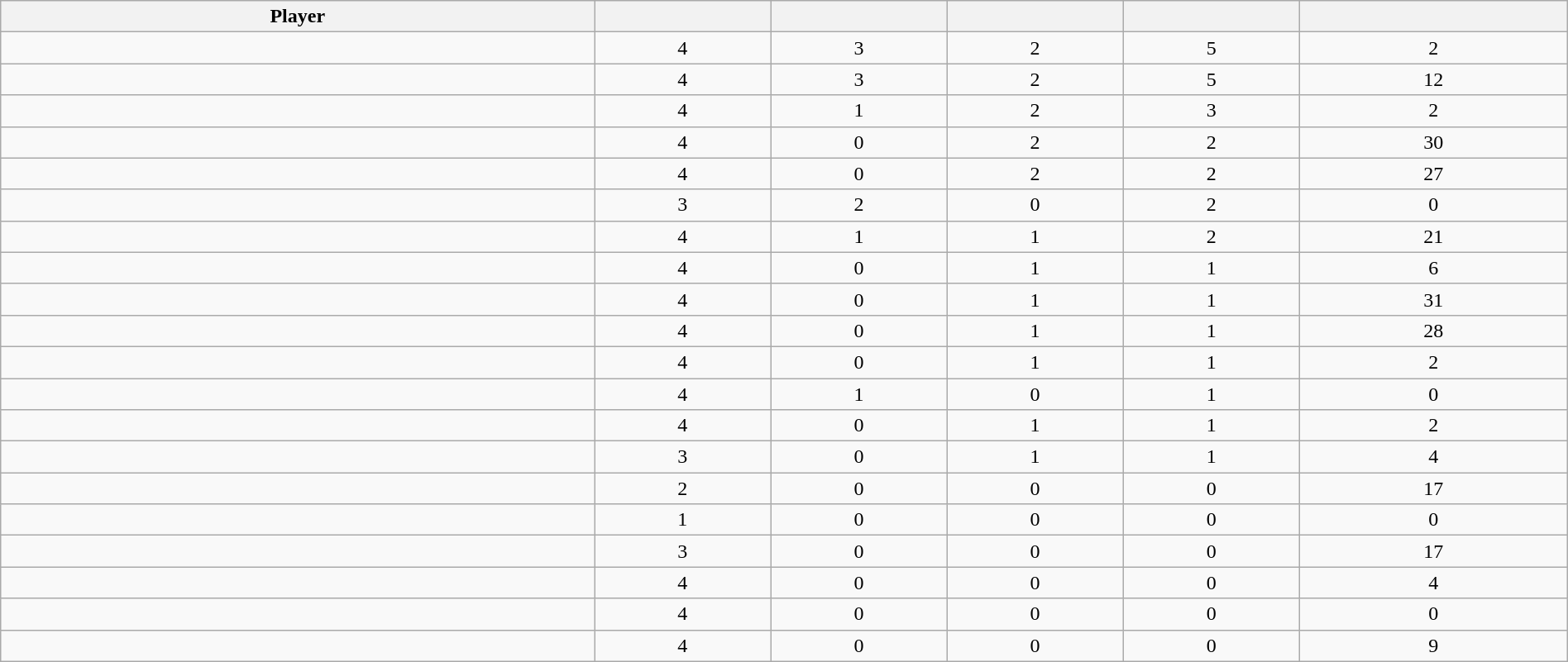<table class="wikitable sortable" style="width:100%;">
<tr align=center>
<th>Player</th>
<th></th>
<th></th>
<th></th>
<th></th>
<th></th>
</tr>
<tr align=center>
<td></td>
<td>4</td>
<td>3</td>
<td>2</td>
<td>5</td>
<td>2</td>
</tr>
<tr align=center>
<td></td>
<td>4</td>
<td>3</td>
<td>2</td>
<td>5</td>
<td>12</td>
</tr>
<tr align=center>
<td></td>
<td>4</td>
<td>1</td>
<td>2</td>
<td>3</td>
<td>2</td>
</tr>
<tr align=center>
<td></td>
<td>4</td>
<td>0</td>
<td>2</td>
<td>2</td>
<td>30</td>
</tr>
<tr align=center>
<td></td>
<td>4</td>
<td>0</td>
<td>2</td>
<td>2</td>
<td>27</td>
</tr>
<tr align=center>
<td></td>
<td>3</td>
<td>2</td>
<td>0</td>
<td>2</td>
<td>0</td>
</tr>
<tr align=center>
<td></td>
<td>4</td>
<td>1</td>
<td>1</td>
<td>2</td>
<td>21</td>
</tr>
<tr align=center>
<td></td>
<td>4</td>
<td>0</td>
<td>1</td>
<td>1</td>
<td>6</td>
</tr>
<tr align=center>
<td></td>
<td>4</td>
<td>0</td>
<td>1</td>
<td>1</td>
<td>31</td>
</tr>
<tr align=center>
<td></td>
<td>4</td>
<td>0</td>
<td>1</td>
<td>1</td>
<td>28</td>
</tr>
<tr align=center>
<td></td>
<td>4</td>
<td>0</td>
<td>1</td>
<td>1</td>
<td>2</td>
</tr>
<tr align=center>
<td></td>
<td>4</td>
<td>1</td>
<td>0</td>
<td>1</td>
<td>0</td>
</tr>
<tr align=center>
<td></td>
<td>4</td>
<td>0</td>
<td>1</td>
<td>1</td>
<td>2</td>
</tr>
<tr align=center>
<td></td>
<td>3</td>
<td>0</td>
<td>1</td>
<td>1</td>
<td>4</td>
</tr>
<tr align=center>
<td></td>
<td>2</td>
<td>0</td>
<td>0</td>
<td>0</td>
<td>17</td>
</tr>
<tr align=center>
<td></td>
<td>1</td>
<td>0</td>
<td>0</td>
<td>0</td>
<td>0</td>
</tr>
<tr align=center>
<td></td>
<td>3</td>
<td>0</td>
<td>0</td>
<td>0</td>
<td>17</td>
</tr>
<tr align=center>
<td></td>
<td>4</td>
<td>0</td>
<td>0</td>
<td>0</td>
<td>4</td>
</tr>
<tr align=center>
<td></td>
<td>4</td>
<td>0</td>
<td>0</td>
<td>0</td>
<td>0</td>
</tr>
<tr align=center>
<td></td>
<td>4</td>
<td>0</td>
<td>0</td>
<td>0</td>
<td>9</td>
</tr>
</table>
